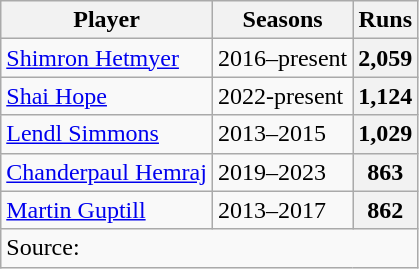<table class="wikitable">
<tr>
<th>Player</th>
<th>Seasons</th>
<th>Runs</th>
</tr>
<tr>
<td><a href='#'>Shimron Hetmyer</a></td>
<td>2016–present</td>
<th>2,059</th>
</tr>
<tr>
<td><a href='#'>Shai Hope</a></td>
<td>2022-present</td>
<th>1,124</th>
</tr>
<tr>
<td><a href='#'>Lendl Simmons</a></td>
<td>2013–2015</td>
<th>1,029</th>
</tr>
<tr>
<td><a href='#'>Chanderpaul Hemraj</a></td>
<td>2019–2023</td>
<th>863</th>
</tr>
<tr>
<td><a href='#'>Martin Guptill</a></td>
<td>2013–2017</td>
<th>862</th>
</tr>
<tr>
<td colspan="3" style="text-align:left">Source: </td>
</tr>
</table>
